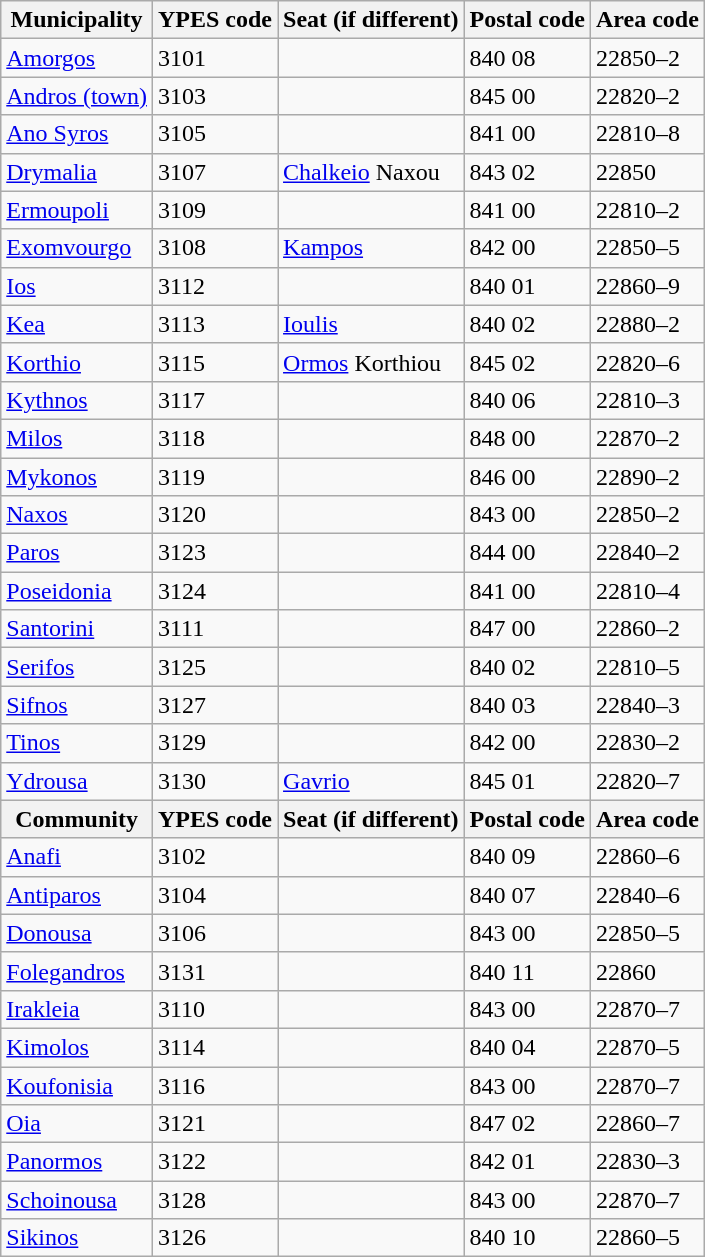<table class="wikitable">
<tr>
<th>Municipality</th>
<th>YPES code</th>
<th>Seat (if different)</th>
<th>Postal code</th>
<th>Area code</th>
</tr>
<tr>
<td><a href='#'>Amorgos</a></td>
<td>3101</td>
<td></td>
<td>840 08</td>
<td>22850–2</td>
</tr>
<tr>
<td><a href='#'>Andros (town)</a></td>
<td>3103</td>
<td></td>
<td>845 00</td>
<td>22820–2</td>
</tr>
<tr>
<td><a href='#'>Ano Syros</a></td>
<td>3105</td>
<td></td>
<td>841 00</td>
<td>22810–8</td>
</tr>
<tr>
<td><a href='#'>Drymalia</a></td>
<td>3107</td>
<td><a href='#'>Chalkeio</a> Naxou</td>
<td>843 02</td>
<td>22850</td>
</tr>
<tr>
<td><a href='#'>Ermoupoli</a></td>
<td>3109</td>
<td></td>
<td>841 00</td>
<td>22810–2</td>
</tr>
<tr>
<td><a href='#'>Exomvourgo</a></td>
<td>3108</td>
<td><a href='#'>Kampos</a></td>
<td>842 00</td>
<td>22850–5</td>
</tr>
<tr>
<td><a href='#'>Ios</a></td>
<td>3112</td>
<td></td>
<td>840 01</td>
<td>22860–9</td>
</tr>
<tr>
<td><a href='#'>Kea</a></td>
<td>3113</td>
<td><a href='#'>Ioulis</a></td>
<td>840 02</td>
<td>22880–2</td>
</tr>
<tr>
<td><a href='#'>Korthio</a></td>
<td>3115</td>
<td><a href='#'>Ormos</a> Korthiou</td>
<td>845 02</td>
<td>22820–6</td>
</tr>
<tr>
<td><a href='#'>Kythnos</a></td>
<td>3117</td>
<td></td>
<td>840 06</td>
<td>22810–3</td>
</tr>
<tr>
<td><a href='#'>Milos</a></td>
<td>3118</td>
<td></td>
<td>848 00</td>
<td>22870–2</td>
</tr>
<tr>
<td><a href='#'>Mykonos</a></td>
<td>3119</td>
<td></td>
<td>846 00</td>
<td>22890–2</td>
</tr>
<tr>
<td><a href='#'>Naxos</a></td>
<td>3120</td>
<td></td>
<td>843 00</td>
<td>22850–2</td>
</tr>
<tr>
<td><a href='#'>Paros</a></td>
<td>3123</td>
<td></td>
<td>844 00</td>
<td>22840–2</td>
</tr>
<tr>
<td><a href='#'>Poseidonia</a></td>
<td>3124</td>
<td></td>
<td>841 00</td>
<td>22810–4</td>
</tr>
<tr>
<td><a href='#'>Santorini</a></td>
<td>3111</td>
<td></td>
<td>847 00</td>
<td>22860–2</td>
</tr>
<tr>
<td><a href='#'>Serifos</a></td>
<td>3125</td>
<td></td>
<td>840 02</td>
<td>22810–5</td>
</tr>
<tr>
<td><a href='#'>Sifnos</a></td>
<td>3127</td>
<td></td>
<td>840 03</td>
<td>22840–3</td>
</tr>
<tr>
<td><a href='#'>Tinos</a></td>
<td>3129</td>
<td></td>
<td>842 00</td>
<td>22830–2</td>
</tr>
<tr>
<td><a href='#'>Ydrousa</a></td>
<td>3130</td>
<td><a href='#'>Gavrio</a></td>
<td>845 01</td>
<td>22820–7</td>
</tr>
<tr>
<th>Community</th>
<th>YPES code</th>
<th>Seat (if different)</th>
<th>Postal code</th>
<th>Area code</th>
</tr>
<tr>
<td><a href='#'>Anafi</a></td>
<td>3102</td>
<td></td>
<td>840 09</td>
<td>22860–6</td>
</tr>
<tr>
<td><a href='#'>Antiparos</a></td>
<td>3104</td>
<td></td>
<td>840 07</td>
<td>22840–6</td>
</tr>
<tr>
<td><a href='#'>Donousa</a></td>
<td>3106</td>
<td></td>
<td>843 00</td>
<td>22850–5</td>
</tr>
<tr>
<td><a href='#'>Folegandros</a></td>
<td>3131</td>
<td></td>
<td>840 11</td>
<td>22860</td>
</tr>
<tr>
<td><a href='#'>Irakleia</a></td>
<td>3110</td>
<td></td>
<td>843 00</td>
<td>22870–7</td>
</tr>
<tr>
<td><a href='#'>Kimolos</a></td>
<td>3114</td>
<td></td>
<td>840 04</td>
<td>22870–5</td>
</tr>
<tr>
<td><a href='#'>Koufonisia</a></td>
<td>3116</td>
<td></td>
<td>843 00</td>
<td>22870–7</td>
</tr>
<tr>
<td><a href='#'>Oia</a></td>
<td>3121</td>
<td></td>
<td>847 02</td>
<td>22860–7</td>
</tr>
<tr>
<td><a href='#'>Panormos</a></td>
<td>3122</td>
<td></td>
<td>842 01</td>
<td>22830–3</td>
</tr>
<tr>
<td><a href='#'>Schoinousa</a></td>
<td>3128</td>
<td></td>
<td>843 00</td>
<td>22870–7</td>
</tr>
<tr>
<td><a href='#'>Sikinos</a></td>
<td>3126</td>
<td></td>
<td>840 10</td>
<td>22860–5</td>
</tr>
</table>
